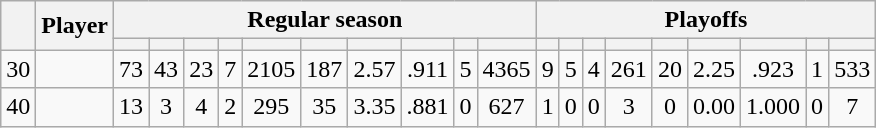<table class="wikitable plainrowheaders" style="text-align:center;">
<tr>
<th scope="col" rowspan="2"></th>
<th scope="col" rowspan="2">Player</th>
<th scope=colgroup colspan=10>Regular season</th>
<th scope=colgroup colspan=9>Playoffs</th>
</tr>
<tr>
<th scope="col"></th>
<th scope="col"></th>
<th scope="col"></th>
<th scope="col"></th>
<th scope="col"></th>
<th scope="col"></th>
<th scope="col"></th>
<th scope="col"></th>
<th scope="col"></th>
<th scope="col"></th>
<th scope="col"></th>
<th scope="col"></th>
<th scope="col"></th>
<th scope="col"></th>
<th scope="col"></th>
<th scope="col"></th>
<th scope="col"></th>
<th scope="col"></th>
<th scope="col"></th>
</tr>
<tr>
<td scope="row">30</td>
<td align="left"></td>
<td>73</td>
<td>43</td>
<td>23</td>
<td>7</td>
<td>2105</td>
<td>187</td>
<td>2.57</td>
<td>.911</td>
<td>5</td>
<td>4365</td>
<td>9</td>
<td>5</td>
<td>4</td>
<td>261</td>
<td>20</td>
<td>2.25</td>
<td>.923</td>
<td>1</td>
<td>533</td>
</tr>
<tr>
<td scope="row">40</td>
<td align="left"></td>
<td>13</td>
<td>3</td>
<td>4</td>
<td>2</td>
<td>295</td>
<td>35</td>
<td>3.35</td>
<td>.881</td>
<td>0</td>
<td>627</td>
<td>1</td>
<td>0</td>
<td>0</td>
<td>3</td>
<td>0</td>
<td>0.00</td>
<td>1.000</td>
<td>0</td>
<td>7</td>
</tr>
</table>
